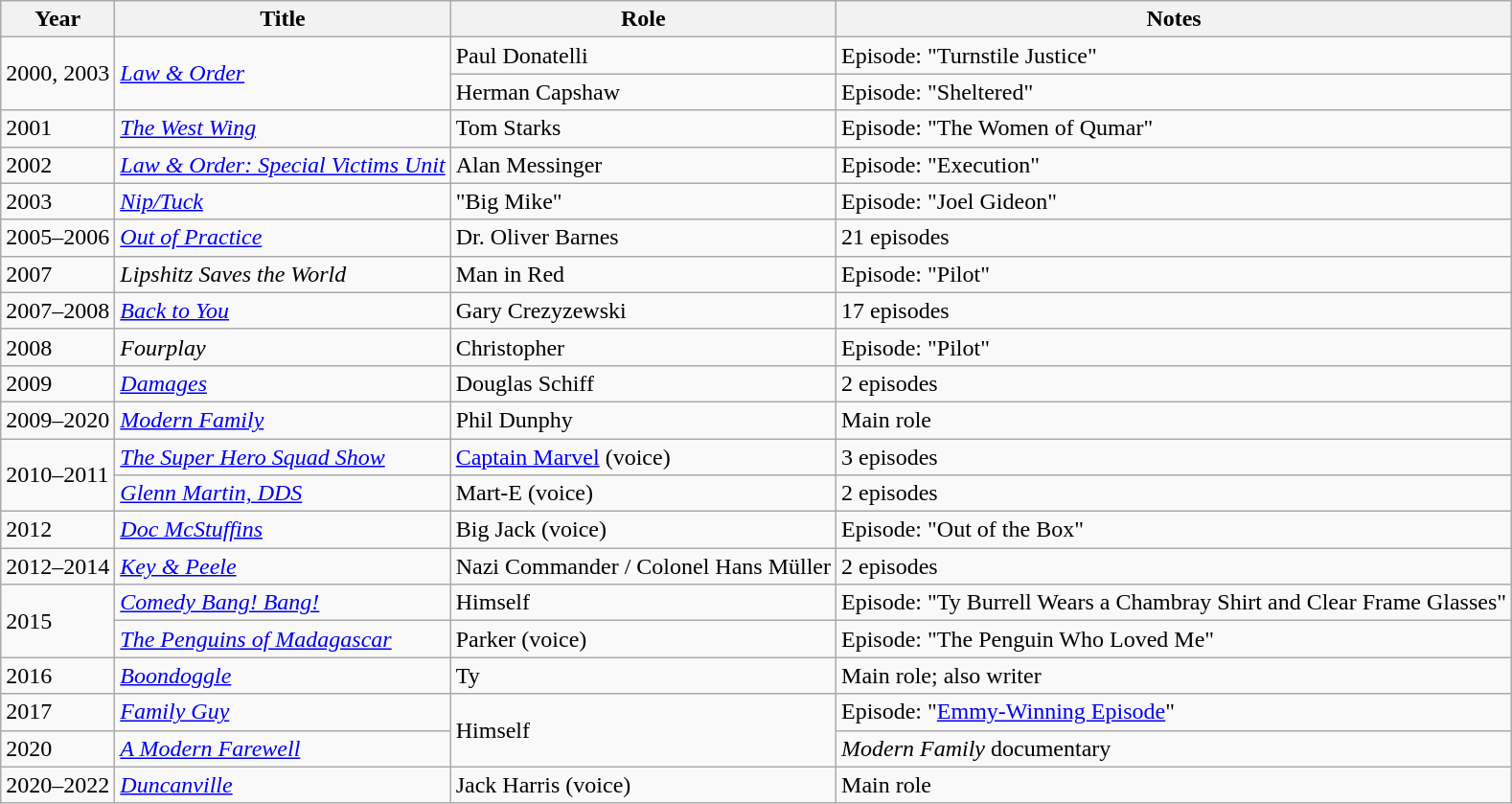<table class="wikitable sortable">
<tr>
<th>Year</th>
<th>Title</th>
<th>Role</th>
<th class="unsortable">Notes</th>
</tr>
<tr>
<td rowspan=2>2000, 2003</td>
<td rowspan=2><em><a href='#'>Law & Order</a></em></td>
<td>Paul Donatelli</td>
<td>Episode: "Turnstile Justice"</td>
</tr>
<tr>
<td>Herman Capshaw</td>
<td>Episode: "Sheltered"</td>
</tr>
<tr>
<td>2001</td>
<td><em><a href='#'>The West Wing</a></em></td>
<td>Tom Starks</td>
<td>Episode: "The Women of Qumar"</td>
</tr>
<tr>
<td>2002</td>
<td><em><a href='#'>Law & Order: Special Victims Unit</a></em></td>
<td>Alan Messinger</td>
<td>Episode: "Execution"</td>
</tr>
<tr>
<td>2003</td>
<td><em><a href='#'>Nip/Tuck</a></em></td>
<td>"Big Mike"</td>
<td>Episode: "Joel Gideon"</td>
</tr>
<tr>
<td>2005–2006</td>
<td><em><a href='#'>Out of Practice</a></em></td>
<td>Dr. Oliver Barnes</td>
<td>21 episodes</td>
</tr>
<tr>
<td>2007</td>
<td><em>Lipshitz Saves the World</em></td>
<td>Man in Red</td>
<td>Episode: "Pilot"</td>
</tr>
<tr>
<td>2007–2008</td>
<td><em><a href='#'>Back to You</a></em></td>
<td>Gary Crezyzewski</td>
<td>17 episodes</td>
</tr>
<tr>
<td>2008</td>
<td><em>Fourplay</em></td>
<td>Christopher</td>
<td>Episode: "Pilot"</td>
</tr>
<tr>
<td>2009</td>
<td><em><a href='#'>Damages</a></em></td>
<td>Douglas Schiff</td>
<td>2 episodes</td>
</tr>
<tr>
<td>2009–2020</td>
<td><em><a href='#'>Modern Family</a></em></td>
<td>Phil Dunphy</td>
<td>Main role</td>
</tr>
<tr>
<td rowspan="2">2010–2011</td>
<td><em><a href='#'>The Super Hero Squad Show</a></em></td>
<td><a href='#'>Captain Marvel</a> (voice)</td>
<td>3 episodes</td>
</tr>
<tr>
<td><em><a href='#'>Glenn Martin, DDS</a></em></td>
<td>Mart-E (voice)</td>
<td>2 episodes</td>
</tr>
<tr>
<td>2012</td>
<td><em><a href='#'>Doc McStuffins</a></em></td>
<td>Big Jack (voice)</td>
<td>Episode: "Out of the Box"</td>
</tr>
<tr>
<td>2012–2014</td>
<td><em><a href='#'>Key & Peele</a></em></td>
<td>Nazi Commander / Colonel Hans Müller</td>
<td>2 episodes</td>
</tr>
<tr>
<td rowspan="2">2015</td>
<td><em><a href='#'>Comedy Bang! Bang!</a></em></td>
<td>Himself</td>
<td>Episode: "Ty Burrell Wears a Chambray Shirt and Clear Frame Glasses"</td>
</tr>
<tr>
<td><em><a href='#'>The Penguins of Madagascar</a></em></td>
<td>Parker (voice)</td>
<td>Episode: "The Penguin Who Loved Me"</td>
</tr>
<tr>
<td>2016</td>
<td><em><a href='#'>Boondoggle</a></em></td>
<td>Ty</td>
<td>Main role; also writer</td>
</tr>
<tr>
<td>2017</td>
<td><em><a href='#'>Family Guy</a></em></td>
<td rowspan="2">Himself</td>
<td>Episode: "<a href='#'>Emmy-Winning Episode</a>"</td>
</tr>
<tr>
<td>2020</td>
<td><em><a href='#'>A Modern Farewell</a></em></td>
<td><em>Modern Family</em> documentary</td>
</tr>
<tr>
<td>2020–2022</td>
<td><em><a href='#'>Duncanville</a></em></td>
<td>Jack Harris (voice)</td>
<td>Main role</td>
</tr>
</table>
